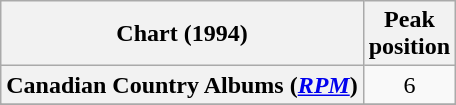<table class="wikitable sortable plainrowheaders" style="text-align:center">
<tr>
<th scope="col">Chart (1994)</th>
<th scope="col">Peak<br>position</th>
</tr>
<tr>
<th scope="row">Canadian Country Albums (<em><a href='#'>RPM</a></em>)</th>
<td>6</td>
</tr>
<tr>
</tr>
<tr>
</tr>
<tr>
</tr>
</table>
